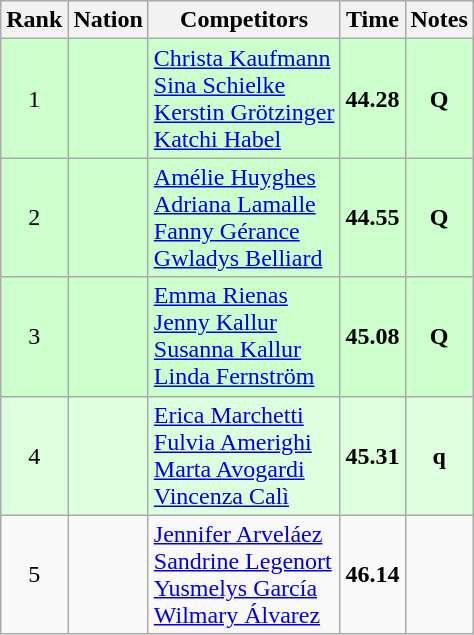<table class="wikitable sortable" style="text-align:center">
<tr>
<th>Rank</th>
<th>Nation</th>
<th>Competitors</th>
<th>Time</th>
<th>Notes</th>
</tr>
<tr bgcolor=ccffcc>
<td>1</td>
<td align=left></td>
<td align=left><a href='#'>Christa Kaufmann</a><br><a href='#'>Sina Schielke</a><br><a href='#'>Kerstin Grötzinger</a><br><a href='#'>Katchi Habel</a></td>
<td><strong>44.28</strong></td>
<td><strong>Q</strong></td>
</tr>
<tr bgcolor=ccffcc>
<td>2</td>
<td align=left></td>
<td align=left><a href='#'>Amélie Huyghes</a><br><a href='#'>Adriana Lamalle</a><br><a href='#'>Fanny Gérance</a><br><a href='#'>Gwladys Belliard</a></td>
<td><strong>44.55</strong></td>
<td><strong>Q</strong></td>
</tr>
<tr bgcolor=ccffcc>
<td>3</td>
<td align=left></td>
<td align=left><a href='#'>Emma Rienas</a><br><a href='#'>Jenny Kallur</a><br><a href='#'>Susanna Kallur</a><br><a href='#'>Linda Fernström</a></td>
<td><strong>45.08</strong></td>
<td><strong>Q</strong></td>
</tr>
<tr bgcolor=ddffdd>
<td>4</td>
<td align=left></td>
<td align=left><a href='#'>Erica Marchetti</a><br><a href='#'>Fulvia Amerighi</a><br><a href='#'>Marta Avogardi</a><br><a href='#'>Vincenza Calì</a></td>
<td><strong>45.31</strong></td>
<td><strong>q</strong></td>
</tr>
<tr>
<td>5</td>
<td align=left></td>
<td align=left><a href='#'>Jennifer Arveláez</a><br><a href='#'>Sandrine Legenort</a><br><a href='#'>Yusmelys García</a><br><a href='#'>Wilmary Álvarez</a></td>
<td><strong>46.14</strong></td>
<td></td>
</tr>
</table>
